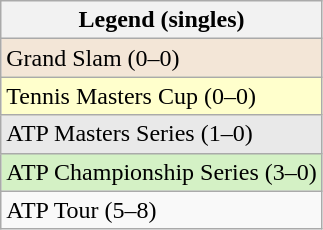<table class="wikitable">
<tr>
<th>Legend (singles)</th>
</tr>
<tr bgcolor="#f3e6d7">
<td>Grand Slam (0–0)</td>
</tr>
<tr bgcolor="ffffcc">
<td>Tennis Masters Cup (0–0)</td>
</tr>
<tr bgcolor="#e9e9e9">
<td>ATP Masters Series (1–0)</td>
</tr>
<tr bgcolor="#d4f1c5">
<td>ATP Championship Series (3–0)</td>
</tr>
<tr>
<td>ATP Tour (5–8)</td>
</tr>
</table>
